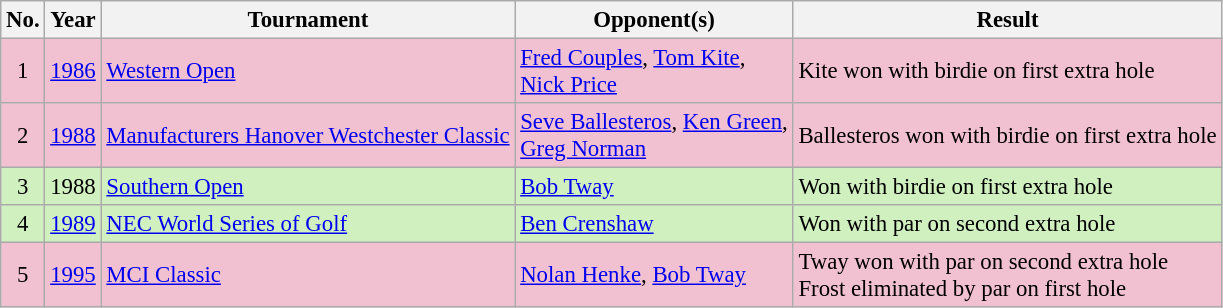<table class="wikitable" style="font-size:95%;">
<tr>
<th>No.</th>
<th>Year</th>
<th>Tournament</th>
<th>Opponent(s)</th>
<th>Result</th>
</tr>
<tr style="background:#F2C1D1;">
<td align=center>1</td>
<td><a href='#'>1986</a></td>
<td><a href='#'>Western Open</a></td>
<td> <a href='#'>Fred Couples</a>,  <a href='#'>Tom Kite</a>,<br> <a href='#'>Nick Price</a></td>
<td>Kite won with birdie on first extra hole</td>
</tr>
<tr style="background:#F2C1D1;">
<td align=center>2</td>
<td><a href='#'>1988</a></td>
<td><a href='#'>Manufacturers Hanover Westchester Classic</a></td>
<td> <a href='#'>Seve Ballesteros</a>,  <a href='#'>Ken Green</a>,<br> <a href='#'>Greg Norman</a></td>
<td>Ballesteros won with birdie on first extra hole</td>
</tr>
<tr style="background:#d0f0c0;">
<td align=center>3</td>
<td>1988</td>
<td><a href='#'>Southern Open</a></td>
<td> <a href='#'>Bob Tway</a></td>
<td>Won with birdie on first extra hole</td>
</tr>
<tr style="background:#d0f0c0;">
<td align=center>4</td>
<td><a href='#'>1989</a></td>
<td><a href='#'>NEC World Series of Golf</a></td>
<td> <a href='#'>Ben Crenshaw</a></td>
<td>Won with par on second extra hole</td>
</tr>
<tr style="background:#F2C1D1;">
<td align=center>5</td>
<td><a href='#'>1995</a></td>
<td><a href='#'>MCI Classic</a></td>
<td> <a href='#'>Nolan Henke</a>,  <a href='#'>Bob Tway</a></td>
<td>Tway won with par on second extra hole<br>Frost eliminated by par on first hole</td>
</tr>
</table>
